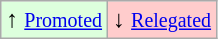<table class="wikitable" align="center">
<tr>
<td style="background:#ddffdd">↑ <small><a href='#'>Promoted</a></small></td>
<td style="background:#ffcccc">↓ <small><a href='#'>Relegated</a></small></td>
</tr>
</table>
